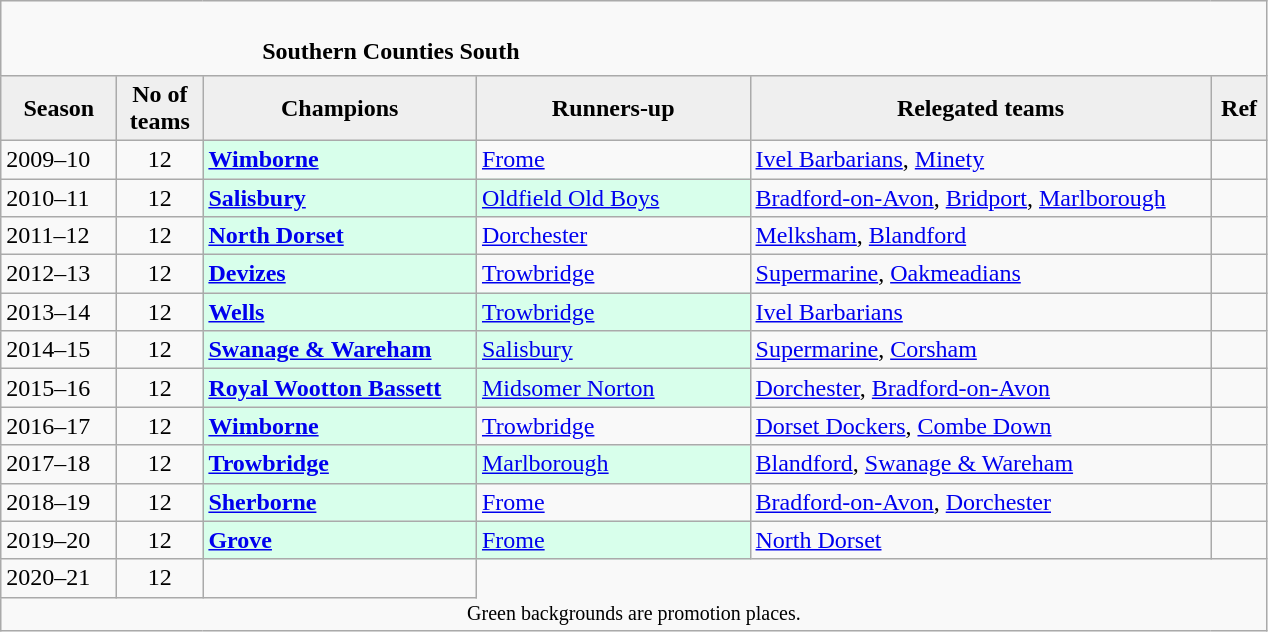<table class="wikitable" style="text-align: left;">
<tr>
<td colspan="11" cellpadding="0" cellspacing="0"><br><table border="0" style="width:100%;" cellpadding="0" cellspacing="0">
<tr>
<td style="width:20%; border:0;"></td>
<td style="border:0;"><strong>Southern Counties South</strong></td>
<td style="width:20%; border:0;"></td>
</tr>
</table>
</td>
</tr>
<tr>
<th style="background:#efefef; width:70px;">Season</th>
<th style="background:#efefef; width:50px;">No of teams</th>
<th style="background:#efefef; width:175px;">Champions</th>
<th style="background:#efefef; width:175px;">Runners-up</th>
<th style="background:#efefef; width:300px;">Relegated teams</th>
<th style="background:#efefef; width:30px;">Ref</th>
</tr>
<tr align=left>
<td>2009–10</td>
<td style="text-align: center;">12</td>
<td style="background:#d8ffeb;"><strong><a href='#'>Wimborne</a></strong></td>
<td><a href='#'>Frome</a></td>
<td><a href='#'>Ivel Barbarians</a>, <a href='#'>Minety</a></td>
<td></td>
</tr>
<tr>
<td>2010–11</td>
<td style="text-align: center;">12</td>
<td style="background:#d8ffeb;"><strong><a href='#'>Salisbury</a></strong></td>
<td style="background:#d8ffeb;"><a href='#'>Oldfield Old Boys</a></td>
<td><a href='#'>Bradford-on-Avon</a>, <a href='#'>Bridport</a>, <a href='#'>Marlborough</a></td>
<td></td>
</tr>
<tr>
<td>2011–12</td>
<td style="text-align: center;">12</td>
<td style="background:#d8ffeb;"><strong><a href='#'>North Dorset</a></strong></td>
<td><a href='#'>Dorchester</a></td>
<td><a href='#'>Melksham</a>, <a href='#'>Blandford</a></td>
<td></td>
</tr>
<tr>
<td>2012–13</td>
<td style="text-align: center;">12</td>
<td style="background:#d8ffeb;"><strong><a href='#'>Devizes</a></strong></td>
<td><a href='#'>Trowbridge</a></td>
<td><a href='#'>Supermarine</a>, <a href='#'>Oakmeadians</a></td>
<td></td>
</tr>
<tr>
<td>2013–14</td>
<td style="text-align: center;">12</td>
<td style="background:#d8ffeb;"><strong><a href='#'>Wells</a></strong></td>
<td style="background:#d8ffeb;"><a href='#'>Trowbridge</a></td>
<td><a href='#'>Ivel Barbarians</a></td>
<td></td>
</tr>
<tr>
<td>2014–15</td>
<td style="text-align: center;">12</td>
<td style="background:#d8ffeb;"><strong><a href='#'>Swanage & Wareham</a></strong></td>
<td style="background:#d8ffeb;"><a href='#'>Salisbury</a></td>
<td><a href='#'>Supermarine</a>, <a href='#'>Corsham</a></td>
<td></td>
</tr>
<tr>
<td>2015–16</td>
<td style="text-align: center;">12</td>
<td style="background:#d8ffeb;"><strong><a href='#'>Royal Wootton Bassett</a></strong></td>
<td style="background:#d8ffeb;"><a href='#'>Midsomer Norton</a></td>
<td><a href='#'>Dorchester</a>, <a href='#'>Bradford-on-Avon</a></td>
<td></td>
</tr>
<tr>
<td>2016–17</td>
<td style="text-align: center;">12</td>
<td style="background:#d8ffeb;"><strong><a href='#'>Wimborne</a></strong></td>
<td><a href='#'>Trowbridge</a></td>
<td><a href='#'>Dorset Dockers</a>, <a href='#'>Combe Down</a></td>
<td></td>
</tr>
<tr>
<td>2017–18</td>
<td style="text-align: center;">12</td>
<td style="background:#d8ffeb;"><strong><a href='#'>Trowbridge</a></strong></td>
<td style="background:#d8ffeb;"><a href='#'>Marlborough</a></td>
<td><a href='#'>Blandford</a>, <a href='#'>Swanage & Wareham</a></td>
<td></td>
</tr>
<tr>
<td>2018–19</td>
<td style="text-align: center;">12</td>
<td style="background:#d8ffeb;"><strong><a href='#'>Sherborne</a></strong></td>
<td><a href='#'>Frome</a></td>
<td><a href='#'>Bradford-on-Avon</a>, <a href='#'>Dorchester</a></td>
<td></td>
</tr>
<tr>
<td>2019–20</td>
<td style="text-align: center;">12</td>
<td style="background:#d8ffeb;"><strong><a href='#'>Grove</a></strong></td>
<td style="background:#d8ffeb;"><a href='#'>Frome</a></td>
<td><a href='#'>North Dorset</a></td>
<td></td>
</tr>
<tr>
<td>2020–21</td>
<td style="text-align: center;">12</td>
<td></td>
</tr>
<tr>
<td colspan="15"  style="border:0; font-size:smaller; text-align:center;">Green backgrounds are promotion places.</td>
</tr>
</table>
